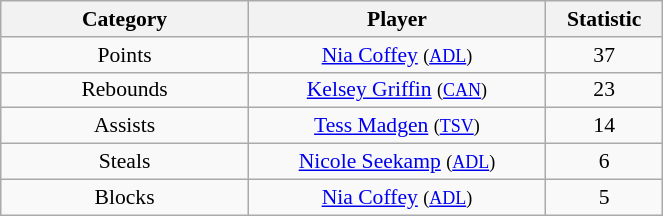<table class="wikitable" style="width: 35%; text-align:center; font-size:90%">
<tr>
<th width=25%>Category</th>
<th width=30%>Player</th>
<th width=10%>Statistic</th>
</tr>
<tr>
<td>Points</td>
<td><a href='#'>Nia Coffey</a> <small>(<a href='#'>ADL</a>)</small></td>
<td>37</td>
</tr>
<tr>
<td>Rebounds</td>
<td><a href='#'>Kelsey Griffin</a> <small>(<a href='#'>CAN</a>)</small></td>
<td>23</td>
</tr>
<tr>
<td>Assists</td>
<td><a href='#'>Tess Madgen</a> <small>(<a href='#'>TSV</a>)</small></td>
<td>14</td>
</tr>
<tr>
<td>Steals</td>
<td><a href='#'>Nicole Seekamp</a> <small>(<a href='#'>ADL</a>)</small></td>
<td>6</td>
</tr>
<tr>
<td>Blocks</td>
<td><a href='#'>Nia Coffey</a> <small>(<a href='#'>ADL</a>)</small></td>
<td rowspan=2>5</td>
</tr>
</table>
